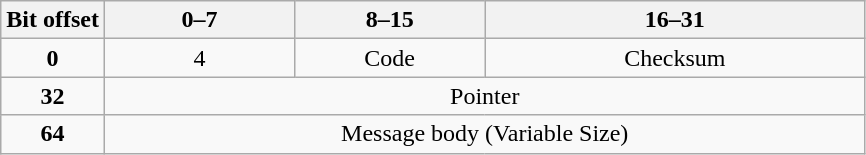<table class="wikitable" style="text-align:center">
<tr>
<th>Bit offset</th>
<th colspan="8" width="22%">0–7</th>
<th colspan="8" width="22%">8–15</th>
<th colspan="16" width="44%">16–31</th>
</tr>
<tr>
<td><strong>0</strong></td>
<td colspan="8">4</td>
<td colspan="8">Code</td>
<td colspan="16">Checksum</td>
</tr>
<tr>
<td><strong>32</strong></td>
<td colspan="32">Pointer</td>
</tr>
<tr>
<td><strong>64</strong></td>
<td colspan="32">Message body (Variable Size)</td>
</tr>
</table>
